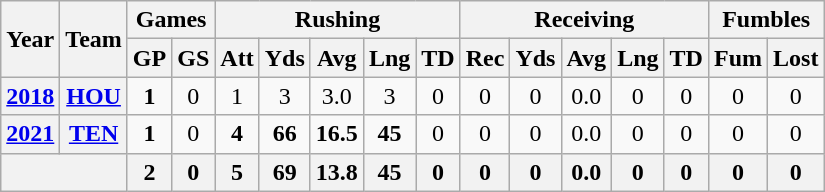<table class="wikitable" style="text-align:center;">
<tr>
<th rowspan="2">Year</th>
<th rowspan="2">Team</th>
<th colspan="2">Games</th>
<th colspan="5">Rushing</th>
<th colspan="5">Receiving</th>
<th colspan="2">Fumbles</th>
</tr>
<tr>
<th>GP</th>
<th>GS</th>
<th>Att</th>
<th>Yds</th>
<th>Avg</th>
<th>Lng</th>
<th>TD</th>
<th>Rec</th>
<th>Yds</th>
<th>Avg</th>
<th>Lng</th>
<th>TD</th>
<th>Fum</th>
<th>Lost</th>
</tr>
<tr>
<th><a href='#'>2018</a></th>
<th><a href='#'>HOU</a></th>
<td><strong>1</strong></td>
<td>0</td>
<td>1</td>
<td>3</td>
<td>3.0</td>
<td>3</td>
<td>0</td>
<td>0</td>
<td>0</td>
<td>0.0</td>
<td>0</td>
<td>0</td>
<td>0</td>
<td>0</td>
</tr>
<tr>
<th><a href='#'>2021</a></th>
<th><a href='#'>TEN</a></th>
<td><strong>1</strong></td>
<td>0</td>
<td><strong>4</strong></td>
<td><strong>66</strong></td>
<td><strong>16.5</strong></td>
<td><strong>45</strong></td>
<td>0</td>
<td>0</td>
<td>0</td>
<td>0.0</td>
<td>0</td>
<td>0</td>
<td>0</td>
<td>0</td>
</tr>
<tr>
<th colspan="2"></th>
<th>2</th>
<th>0</th>
<th>5</th>
<th>69</th>
<th>13.8</th>
<th>45</th>
<th>0</th>
<th>0</th>
<th>0</th>
<th>0.0</th>
<th>0</th>
<th>0</th>
<th>0</th>
<th>0</th>
</tr>
</table>
